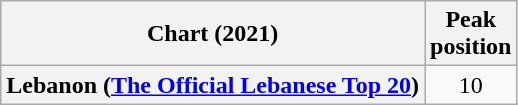<table class="wikitable sortable plainrowheaders" style="text-align:center">
<tr>
<th scope="col">Chart (2021)</th>
<th scope="col">Peak<br>position</th>
</tr>
<tr>
<th scope="row">Lebanon (<a href='#'>The Official Lebanese Top 20</a>)</th>
<td>10</td>
</tr>
</table>
